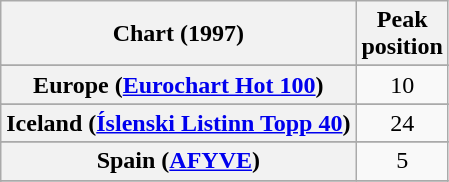<table class="wikitable sortable plainrowheaders" style="text-align:center">
<tr>
<th>Chart (1997)</th>
<th>Peak<br>position</th>
</tr>
<tr>
</tr>
<tr>
</tr>
<tr>
</tr>
<tr>
</tr>
<tr>
</tr>
<tr>
<th scope="row">Europe (<a href='#'>Eurochart Hot 100</a>)</th>
<td>10</td>
</tr>
<tr>
</tr>
<tr>
<th scope="row">Iceland (<a href='#'>Íslenski Listinn Topp 40</a>)</th>
<td>24</td>
</tr>
<tr>
</tr>
<tr>
</tr>
<tr>
</tr>
<tr>
</tr>
<tr>
</tr>
<tr>
<th scope="row">Spain (<a href='#'>AFYVE</a>)</th>
<td>5</td>
</tr>
<tr>
</tr>
<tr>
</tr>
<tr>
</tr>
<tr>
</tr>
<tr>
</tr>
<tr>
</tr>
</table>
